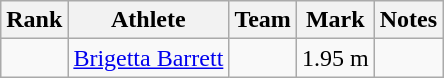<table class="wikitable sortable">
<tr>
<th>Rank</th>
<th>Athlete</th>
<th>Team</th>
<th>Mark</th>
<th>Notes</th>
</tr>
<tr>
<td align=center></td>
<td><a href='#'>Brigetta Barrett</a></td>
<td></td>
<td>1.95 m</td>
<td></td>
</tr>
</table>
